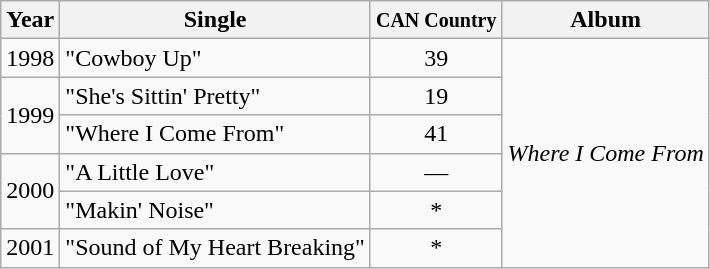<table class="wikitable">
<tr>
<th>Year</th>
<th>Single</th>
<th><small>CAN Country</small></th>
<th>Album</th>
</tr>
<tr>
<td>1998</td>
<td>"Cowboy Up"</td>
<td align="center">39</td>
<td rowspan="6"><em>Where I Come From</em></td>
</tr>
<tr>
<td rowspan="2">1999</td>
<td>"She's Sittin' Pretty"</td>
<td align="center">19</td>
</tr>
<tr>
<td>"Where I Come From"</td>
<td align="center">41</td>
</tr>
<tr>
<td rowspan="2">2000</td>
<td>"A Little Love"</td>
<td align="center">—</td>
</tr>
<tr>
<td>"Makin' Noise"</td>
<td align="center">*</td>
</tr>
<tr>
<td>2001</td>
<td>"Sound of My Heart Breaking"</td>
<td align="center">*</td>
</tr>
</table>
